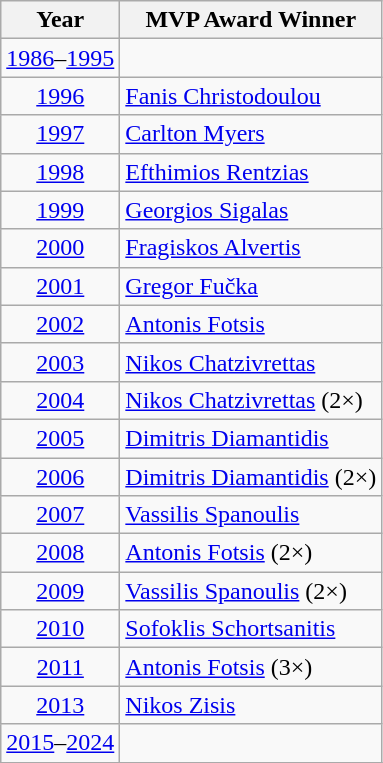<table class=wikitable>
<tr>
<th>Year</th>
<th>MVP Award Winner</th>
</tr>
<tr>
<td style="text-align: center;"><a href='#'>1986</a>–<a href='#'>1995</a></td>
<td></td>
</tr>
<tr>
<td style="text-align: center;"><a href='#'>1996</a></td>
<td> <a href='#'>Fanis Christodoulou</a></td>
</tr>
<tr>
<td style="text-align: center;"><a href='#'>1997</a></td>
<td> <a href='#'>Carlton Myers</a></td>
</tr>
<tr>
<td style="text-align: center;"><a href='#'>1998</a></td>
<td> <a href='#'>Efthimios Rentzias</a></td>
</tr>
<tr>
<td style="text-align: center;"><a href='#'>1999</a></td>
<td> <a href='#'>Georgios Sigalas</a></td>
</tr>
<tr>
<td style="text-align: center;"><a href='#'>2000</a></td>
<td> <a href='#'>Fragiskos Alvertis</a></td>
</tr>
<tr>
<td style="text-align: center;"><a href='#'>2001</a></td>
<td> <a href='#'>Gregor Fučka</a></td>
</tr>
<tr>
<td style="text-align: center;"><a href='#'>2002</a></td>
<td> <a href='#'>Antonis Fotsis</a></td>
</tr>
<tr>
<td style="text-align: center;"><a href='#'>2003</a></td>
<td> <a href='#'>Nikos Chatzivrettas</a></td>
</tr>
<tr>
<td style="text-align: center;"><a href='#'>2004</a></td>
<td> <a href='#'>Nikos Chatzivrettas</a> (2×)</td>
</tr>
<tr>
<td style="text-align: center;"><a href='#'>2005</a></td>
<td> <a href='#'>Dimitris Diamantidis</a></td>
</tr>
<tr>
<td style="text-align: center;"><a href='#'>2006</a></td>
<td> <a href='#'>Dimitris Diamantidis</a> (2×)</td>
</tr>
<tr>
<td style="text-align: center;"><a href='#'>2007</a></td>
<td> <a href='#'>Vassilis Spanoulis</a></td>
</tr>
<tr>
<td style="text-align: center;"><a href='#'>2008</a></td>
<td> <a href='#'>Antonis Fotsis</a> (2×)</td>
</tr>
<tr>
<td style="text-align: center;"><a href='#'>2009</a></td>
<td> <a href='#'>Vassilis Spanoulis</a> (2×)</td>
</tr>
<tr>
<td style="text-align: center;"><a href='#'>2010</a></td>
<td> <a href='#'>Sofoklis Schortsanitis</a></td>
</tr>
<tr>
<td style="text-align: center;"><a href='#'>2011</a></td>
<td> <a href='#'>Antonis Fotsis</a> (3×)</td>
</tr>
<tr>
<td style="text-align: center;"><a href='#'>2013</a></td>
<td> <a href='#'>Nikos Zisis</a></td>
</tr>
<tr>
<td style="text-align: center;"><a href='#'>2015</a>–<a href='#'>2024</a></td>
<td></td>
</tr>
<tr>
</tr>
</table>
